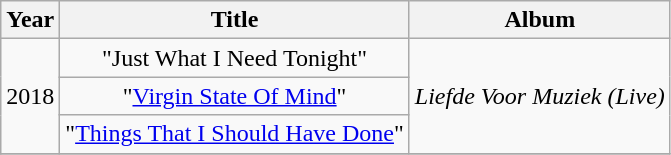<table class="wikitable plainrowheaders" style="text-align:center;">
<tr>
<th scope="col">Year</th>
<th scope="col">Title</th>
<th scope="col">Album</th>
</tr>
<tr>
<td rowspan="3">2018</td>
<td>"Just What I Need Tonight"</td>
<td rowspan="3"><em>Liefde Voor Muziek (Live)</em></td>
</tr>
<tr>
<td>"<a href='#'>Virgin State Of Mind</a>"</td>
</tr>
<tr>
<td>"<a href='#'>Things That I Should Have Done</a>"</td>
</tr>
<tr>
</tr>
</table>
